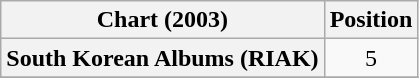<table class="wikitable plainrowheaders" style="text-align:center">
<tr>
<th scope="col">Chart (2003)</th>
<th scope="col">Position</th>
</tr>
<tr>
<th scope="row">South Korean Albums (RIAK)</th>
<td>5</td>
</tr>
<tr>
</tr>
</table>
